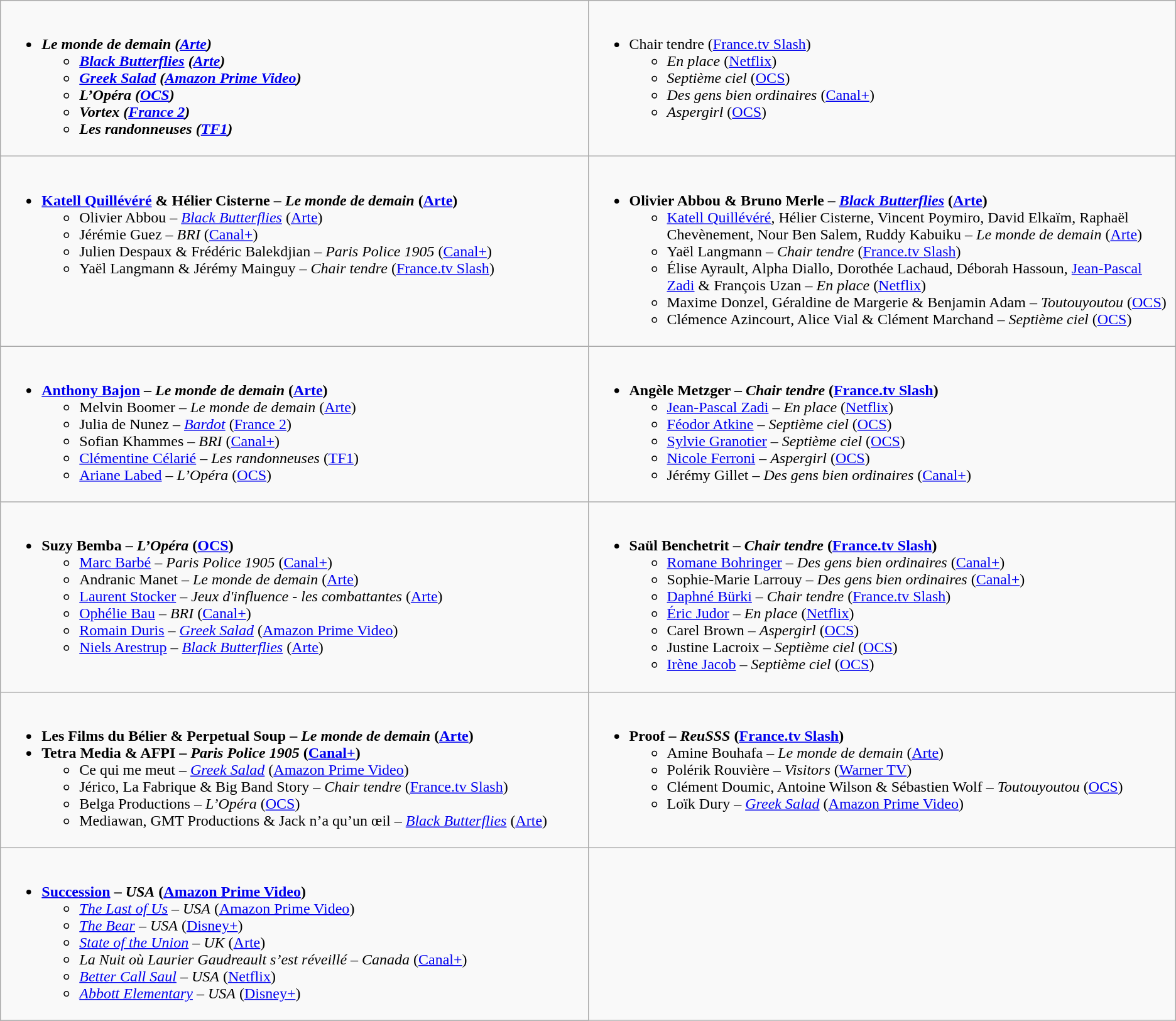<table class="wikitable" role="presentation">
<tr>
<td style="vertical-align:top; width:50%;"><br><ul><li><strong><em>Le monde de demain<em> (<a href='#'>Arte</a>)<strong><ul><li></em><a href='#'>Black Butterflies</a><em> (<a href='#'>Arte</a>)</li><li></em><a href='#'>Greek Salad</a><em> (<a href='#'>Amazon Prime Video</a>)</li><li></em>L’Opéra<em> (<a href='#'>OCS</a>)</li><li></em>Vortex<em> (<a href='#'>France 2</a>)</li><li></em>Les randonneuses<em> (<a href='#'>TF1</a>)</li></ul></li></ul></td>
<td style="vertical-align:top; width:50%;"><br><ul><li></em></strong>Chair tendre</em> (<a href='#'>France.tv Slash</a>)</strong><ul><li><em>En place</em> (<a href='#'>Netflix</a>)</li><li><em>Septième ciel</em> (<a href='#'>OCS</a>)</li><li><em>Des gens bien ordinaires</em> (<a href='#'>Canal+</a>)</li><li><em>Aspergirl</em> (<a href='#'>OCS</a>)</li></ul></li></ul></td>
</tr>
<tr>
<td style="vertical-align:top; width:50%;"><br><ul><li><strong><a href='#'>Katell Quillévéré</a> & Hélier Cisterne – <em>Le monde de demain</em> (<a href='#'>Arte</a>)</strong><ul><li>Olivier Abbou – <em><a href='#'>Black Butterflies</a></em> (<a href='#'>Arte</a>)</li><li>Jérémie Guez – <em>BRI</em> (<a href='#'>Canal+</a>)</li><li>Julien Despaux & Frédéric Balekdjian – <em>Paris Police 1905</em> (<a href='#'>Canal+</a>)</li><li>Yaël Langmann & Jérémy Mainguy – <em>Chair tendre</em> (<a href='#'>France.tv Slash</a>)</li></ul></li></ul></td>
<td style="vertical-align:top; width:50%;"><br><ul><li><strong>Olivier Abbou & Bruno Merle – <em><a href='#'>Black Butterflies</a></em> (<a href='#'>Arte</a>)</strong><ul><li><a href='#'>Katell Quillévéré</a>, Hélier Cisterne, Vincent Poymiro, David Elkaïm, Raphaël Chevènement, Nour Ben Salem, Ruddy Kabuiku – <em>Le monde de demain</em> (<a href='#'>Arte</a>)</li><li>Yaël Langmann – <em>Chair tendre</em> (<a href='#'>France.tv Slash</a>)</li><li>Élise Ayrault, Alpha Diallo, Dorothée Lachaud, Déborah Hassoun, <a href='#'>Jean-Pascal Zadi</a> & François Uzan – <em>En place</em> (<a href='#'>Netflix</a>)</li><li>Maxime Donzel, Géraldine de Margerie & Benjamin Adam – <em>Toutouyoutou </em> (<a href='#'>OCS</a>)</li><li>Clémence Azincourt, Alice Vial & Clément Marchand – <em>Septième ciel</em> (<a href='#'>OCS</a>)</li></ul></li></ul></td>
</tr>
<tr>
<td style="vertical-align:top; width:50%;"><br><ul><li><strong><a href='#'>Anthony Bajon</a> – <em>Le monde de demain</em> (<a href='#'>Arte</a>)</strong><ul><li>Melvin Boomer – <em>Le monde de demain</em> (<a href='#'>Arte</a>)</li><li>Julia de Nunez – <em><a href='#'>Bardot</a></em> (<a href='#'>France 2</a>)</li><li>Sofian Khammes – <em>BRI</em> (<a href='#'>Canal+</a>)</li><li><a href='#'>Clémentine Célarié</a> – <em>Les randonneuses</em> (<a href='#'>TF1</a>)</li><li><a href='#'>Ariane Labed</a> – <em>L’Opéra</em> (<a href='#'>OCS</a>)</li></ul></li></ul></td>
<td style="vertical-align:top; width:50%;"><br><ul><li><strong>Angèle Metzger – <em>Chair tendre</em> (<a href='#'>France.tv Slash</a>)</strong><ul><li><a href='#'>Jean-Pascal Zadi</a> – <em>En place</em> (<a href='#'>Netflix</a>)</li><li><a href='#'>Féodor Atkine</a> – <em>Septième ciel</em> (<a href='#'>OCS</a>)</li><li><a href='#'>Sylvie Granotier</a> – <em>Septième ciel</em> (<a href='#'>OCS</a>)</li><li><a href='#'>Nicole Ferroni</a> – <em>Aspergirl</em> (<a href='#'>OCS</a>)</li><li>Jérémy Gillet – <em>Des gens bien ordinaires</em> (<a href='#'>Canal+</a>)</li></ul></li></ul></td>
</tr>
<tr>
<td style="vertical-align:top; width:50%;"><br><ul><li><strong>Suzy Bemba – <em>L’Opéra</em> (<a href='#'>OCS</a>)</strong><ul><li><a href='#'>Marc Barbé</a> – <em>Paris Police 1905</em> (<a href='#'>Canal+</a>)</li><li>Andranic Manet – <em>Le monde de demain</em> (<a href='#'>Arte</a>)</li><li><a href='#'>Laurent Stocker</a> – <em>Jeux d'influence - les combattantes</em> (<a href='#'>Arte</a>)</li><li><a href='#'>Ophélie Bau</a> – <em>BRI</em> (<a href='#'>Canal+</a>)</li><li><a href='#'>Romain Duris</a> – <em><a href='#'>Greek Salad</a></em> (<a href='#'>Amazon Prime Video</a>)</li><li><a href='#'>Niels Arestrup</a> – <em><a href='#'>Black Butterflies</a></em> (<a href='#'>Arte</a>)</li></ul></li></ul></td>
<td style="vertical-align:top; width:50%;"><br><ul><li><strong>Saül Benchetrit – <em>Chair tendre</em> (<a href='#'>France.tv Slash</a>)</strong><ul><li><a href='#'>Romane Bohringer</a> – <em>Des gens bien ordinaires</em> (<a href='#'>Canal+</a>)</li><li>Sophie-Marie Larrouy – <em>Des gens bien ordinaires</em> (<a href='#'>Canal+</a>)</li><li><a href='#'>Daphné Bürki</a> – <em>Chair tendre</em> (<a href='#'>France.tv Slash</a>)</li><li><a href='#'>Éric Judor</a> – <em>En place</em> (<a href='#'>Netflix</a>)</li><li>Carel Brown – <em>Aspergirl</em> (<a href='#'>OCS</a>)</li><li>Justine Lacroix – <em>Septième ciel</em> (<a href='#'>OCS</a>)</li><li><a href='#'>Irène Jacob</a> – <em>Septième ciel</em> (<a href='#'>OCS</a>)</li></ul></li></ul></td>
</tr>
<tr>
<td style="vertical-align:top; width:50%;"><br><ul><li><strong>Les Films du Bélier & Perpetual Soup – <em>Le monde de demain</em> (<a href='#'>Arte</a>)</strong></li><li><strong>Tetra Media & AFPI – <em>Paris Police 1905</em> (<a href='#'>Canal+</a>)</strong><ul><li>Ce qui me meut – <em><a href='#'>Greek Salad</a></em> (<a href='#'>Amazon Prime Video</a>)</li><li>Jérico, La Fabrique & Big Band Story – <em>Chair tendre</em> (<a href='#'>France.tv Slash</a>)</li><li>Belga Productions – <em>L’Opéra</em> (<a href='#'>OCS</a>)</li><li>Mediawan, GMT Productions & Jack n’a qu’un œil – <em><a href='#'>Black Butterflies</a></em> (<a href='#'>Arte</a>)</li></ul></li></ul></td>
<td style="vertical-align:top; width:50%;"><br><ul><li><strong>Proof – <em>ReuSSS</em> (<a href='#'>France.tv Slash</a>)</strong><ul><li>Amine Bouhafa – <em>Le monde de demain</em> (<a href='#'>Arte</a>)</li><li>Polérik Rouvière – <em>Visitors</em> (<a href='#'>Warner TV</a>)</li><li>Clément Doumic, Antoine Wilson & Sébastien Wolf – <em>Toutouyoutou </em> (<a href='#'>OCS</a>)</li><li>Loïk Dury – <em><a href='#'>Greek Salad</a></em> (<a href='#'>Amazon Prime Video</a>)</li></ul></li></ul></td>
</tr>
<tr>
<td style="vertical-align:top; width:50%;"><br><ul><li><strong><a href='#'>Succession</a> – <em>USA</em> (<a href='#'>Amazon Prime Video</a>)</strong><ul><li><em><a href='#'>The Last of Us</a></em> – <em>USA</em> (<a href='#'>Amazon Prime Video</a>)</li><li><em><a href='#'>The Bear</a></em> – <em>USA</em> (<a href='#'>Disney+</a>)</li><li><em><a href='#'>State of the Union</a></em> – <em>UK</em> (<a href='#'>Arte</a>)</li><li><em>La Nuit où Laurier Gaudreault s’est réveillé</em> – <em>Canada</em> (<a href='#'>Canal+</a>)</li><li><em><a href='#'>Better Call Saul</a></em> – <em>USA</em> (<a href='#'>Netflix</a>)</li><li><em><a href='#'>Abbott Elementary</a></em> – <em>USA</em> (<a href='#'>Disney+</a>)</li></ul></li></ul></td>
</tr>
<tr>
</tr>
</table>
